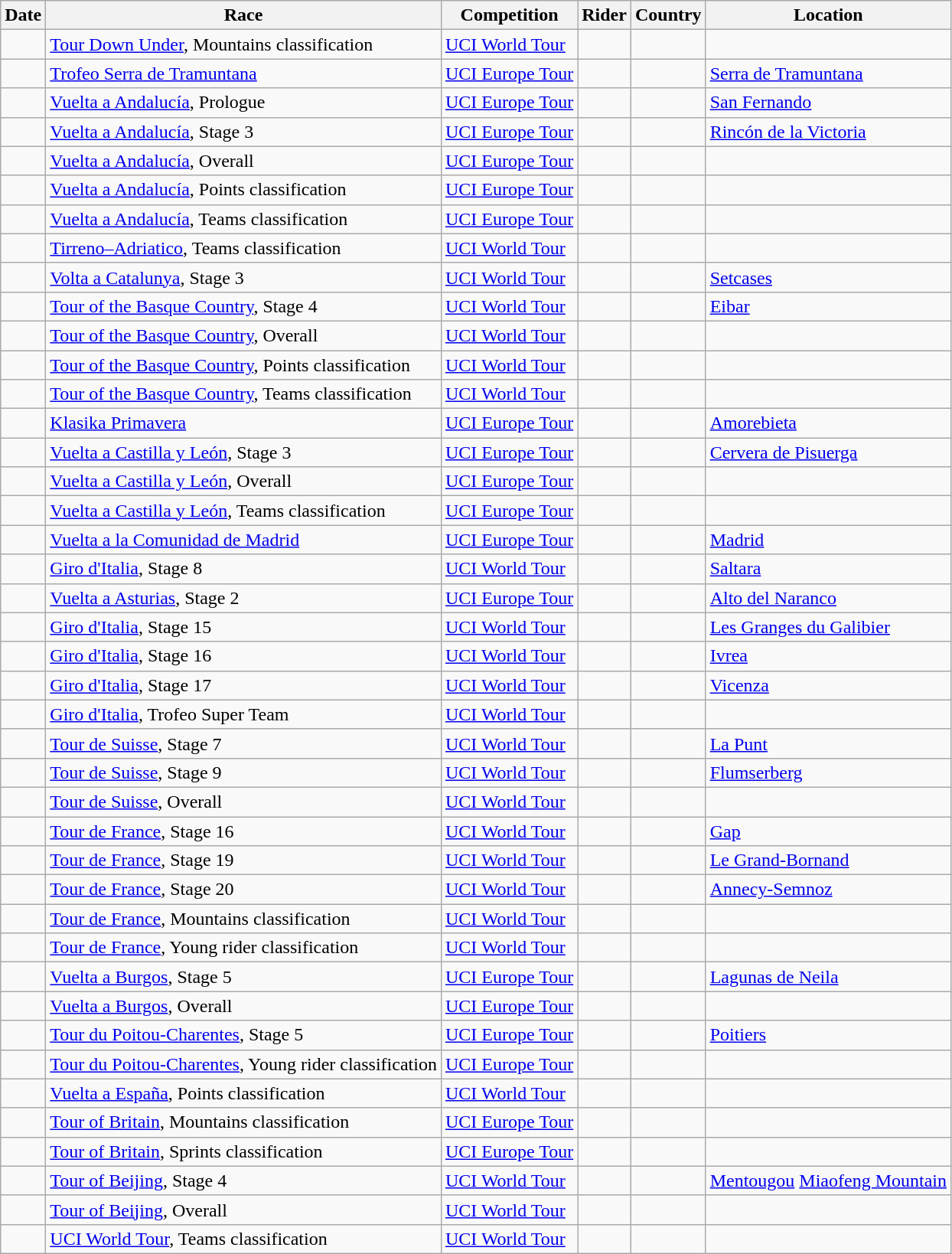<table class="wikitable sortable">
<tr>
<th>Date</th>
<th>Race</th>
<th>Competition</th>
<th>Rider</th>
<th>Country</th>
<th>Location</th>
</tr>
<tr>
<td></td>
<td><a href='#'>Tour Down Under</a>, Mountains classification</td>
<td><a href='#'>UCI World Tour</a></td>
<td></td>
<td></td>
<td></td>
</tr>
<tr>
<td></td>
<td><a href='#'>Trofeo Serra de Tramuntana</a></td>
<td><a href='#'>UCI Europe Tour</a></td>
<td></td>
<td></td>
<td><a href='#'>Serra de Tramuntana</a></td>
</tr>
<tr>
<td></td>
<td><a href='#'>Vuelta a Andalucía</a>, Prologue</td>
<td><a href='#'>UCI Europe Tour</a></td>
<td></td>
<td></td>
<td><a href='#'>San Fernando</a></td>
</tr>
<tr>
<td></td>
<td><a href='#'>Vuelta a Andalucía</a>, Stage 3</td>
<td><a href='#'>UCI Europe Tour</a></td>
<td></td>
<td></td>
<td><a href='#'>Rincón de la Victoria</a></td>
</tr>
<tr>
<td></td>
<td><a href='#'>Vuelta a Andalucía</a>, Overall</td>
<td><a href='#'>UCI Europe Tour</a></td>
<td></td>
<td></td>
<td></td>
</tr>
<tr>
<td></td>
<td><a href='#'>Vuelta a Andalucía</a>, Points classification</td>
<td><a href='#'>UCI Europe Tour</a></td>
<td></td>
<td></td>
<td></td>
</tr>
<tr>
<td></td>
<td><a href='#'>Vuelta a Andalucía</a>, Teams classification</td>
<td><a href='#'>UCI Europe Tour</a></td>
<td align="center"></td>
<td></td>
<td></td>
</tr>
<tr>
<td></td>
<td><a href='#'>Tirreno–Adriatico</a>, Teams classification</td>
<td><a href='#'>UCI World Tour</a></td>
<td align="center"></td>
<td></td>
<td></td>
</tr>
<tr>
<td></td>
<td><a href='#'>Volta a Catalunya</a>, Stage 3</td>
<td><a href='#'>UCI World Tour</a></td>
<td></td>
<td></td>
<td><a href='#'>Setcases</a></td>
</tr>
<tr>
<td></td>
<td><a href='#'>Tour of the Basque Country</a>, Stage 4</td>
<td><a href='#'>UCI World Tour</a></td>
<td></td>
<td></td>
<td><a href='#'>Eibar</a></td>
</tr>
<tr>
<td></td>
<td><a href='#'>Tour of the Basque Country</a>, Overall</td>
<td><a href='#'>UCI World Tour</a></td>
<td></td>
<td></td>
<td></td>
</tr>
<tr>
<td></td>
<td><a href='#'>Tour of the Basque Country</a>, Points classification</td>
<td><a href='#'>UCI World Tour</a></td>
<td></td>
<td></td>
<td></td>
</tr>
<tr>
<td></td>
<td><a href='#'>Tour of the Basque Country</a>, Teams classification</td>
<td><a href='#'>UCI World Tour</a></td>
<td align="center"></td>
<td></td>
<td></td>
</tr>
<tr>
<td></td>
<td><a href='#'>Klasika Primavera</a></td>
<td><a href='#'>UCI Europe Tour</a></td>
<td></td>
<td></td>
<td><a href='#'>Amorebieta</a></td>
</tr>
<tr>
<td></td>
<td><a href='#'>Vuelta a Castilla y León</a>, Stage 3</td>
<td><a href='#'>UCI Europe Tour</a></td>
<td></td>
<td></td>
<td><a href='#'>Cervera de Pisuerga</a></td>
</tr>
<tr>
<td></td>
<td><a href='#'>Vuelta a Castilla y León</a>, Overall</td>
<td><a href='#'>UCI Europe Tour</a></td>
<td></td>
<td></td>
<td></td>
</tr>
<tr>
<td></td>
<td><a href='#'>Vuelta a Castilla y León</a>, Teams classification</td>
<td><a href='#'>UCI Europe Tour</a></td>
<td align="center"></td>
<td></td>
<td></td>
</tr>
<tr>
<td></td>
<td><a href='#'>Vuelta a la Comunidad de Madrid</a></td>
<td><a href='#'>UCI Europe Tour</a></td>
<td></td>
<td></td>
<td><a href='#'>Madrid</a></td>
</tr>
<tr>
<td></td>
<td><a href='#'>Giro d'Italia</a>, Stage 8</td>
<td><a href='#'>UCI World Tour</a></td>
<td></td>
<td></td>
<td><a href='#'>Saltara</a></td>
</tr>
<tr>
<td></td>
<td><a href='#'>Vuelta a Asturias</a>, Stage 2</td>
<td><a href='#'>UCI Europe Tour</a></td>
<td></td>
<td></td>
<td><a href='#'>Alto del Naranco</a></td>
</tr>
<tr>
<td></td>
<td><a href='#'>Giro d'Italia</a>, Stage 15</td>
<td><a href='#'>UCI World Tour</a></td>
<td></td>
<td></td>
<td><a href='#'>Les Granges du Galibier</a></td>
</tr>
<tr>
<td></td>
<td><a href='#'>Giro d'Italia</a>, Stage 16</td>
<td><a href='#'>UCI World Tour</a></td>
<td></td>
<td></td>
<td><a href='#'>Ivrea</a></td>
</tr>
<tr>
<td></td>
<td><a href='#'>Giro d'Italia</a>, Stage 17</td>
<td><a href='#'>UCI World Tour</a></td>
<td></td>
<td></td>
<td><a href='#'>Vicenza</a></td>
</tr>
<tr>
<td></td>
<td><a href='#'>Giro d'Italia</a>, Trofeo Super Team</td>
<td><a href='#'>UCI World Tour</a></td>
<td align="center"></td>
<td></td>
<td></td>
</tr>
<tr>
<td></td>
<td><a href='#'>Tour de Suisse</a>, Stage 7</td>
<td><a href='#'>UCI World Tour</a></td>
<td></td>
<td></td>
<td><a href='#'>La Punt</a></td>
</tr>
<tr>
<td></td>
<td><a href='#'>Tour de Suisse</a>, Stage 9</td>
<td><a href='#'>UCI World Tour</a></td>
<td></td>
<td></td>
<td><a href='#'>Flumserberg</a></td>
</tr>
<tr>
<td></td>
<td><a href='#'>Tour de Suisse</a>, Overall</td>
<td><a href='#'>UCI World Tour</a></td>
<td></td>
<td></td>
<td></td>
</tr>
<tr>
<td></td>
<td><a href='#'>Tour de France</a>, Stage 16</td>
<td><a href='#'>UCI World Tour</a></td>
<td></td>
<td></td>
<td><a href='#'>Gap</a></td>
</tr>
<tr>
<td></td>
<td><a href='#'>Tour de France</a>, Stage 19</td>
<td><a href='#'>UCI World Tour</a></td>
<td></td>
<td></td>
<td><a href='#'>Le Grand-Bornand</a></td>
</tr>
<tr>
<td></td>
<td><a href='#'>Tour de France</a>, Stage 20</td>
<td><a href='#'>UCI World Tour</a></td>
<td></td>
<td></td>
<td><a href='#'>Annecy-Semnoz</a></td>
</tr>
<tr>
<td></td>
<td><a href='#'>Tour de France</a>, Mountains classification</td>
<td><a href='#'>UCI World Tour</a></td>
<td></td>
<td></td>
<td></td>
</tr>
<tr>
<td></td>
<td><a href='#'>Tour de France</a>, Young rider classification</td>
<td><a href='#'>UCI World Tour</a></td>
<td></td>
<td></td>
<td></td>
</tr>
<tr>
<td></td>
<td><a href='#'>Vuelta a Burgos</a>, Stage 5</td>
<td><a href='#'>UCI Europe Tour</a></td>
<td></td>
<td></td>
<td><a href='#'>Lagunas de Neila</a></td>
</tr>
<tr>
<td></td>
<td><a href='#'>Vuelta a Burgos</a>, Overall</td>
<td><a href='#'>UCI Europe Tour</a></td>
<td></td>
<td></td>
<td></td>
</tr>
<tr>
<td></td>
<td><a href='#'>Tour du Poitou-Charentes</a>, Stage 5</td>
<td><a href='#'>UCI Europe Tour</a></td>
<td></td>
<td></td>
<td><a href='#'>Poitiers</a></td>
</tr>
<tr>
<td></td>
<td><a href='#'>Tour du Poitou-Charentes</a>, Young rider classification</td>
<td><a href='#'>UCI Europe Tour</a></td>
<td></td>
<td></td>
<td></td>
</tr>
<tr>
<td></td>
<td><a href='#'>Vuelta a España</a>, Points classification</td>
<td><a href='#'>UCI World Tour</a></td>
<td></td>
<td></td>
<td></td>
</tr>
<tr>
<td></td>
<td><a href='#'>Tour of Britain</a>, Mountains classification</td>
<td><a href='#'>UCI Europe Tour</a></td>
<td></td>
<td></td>
<td></td>
</tr>
<tr>
<td></td>
<td><a href='#'>Tour of Britain</a>, Sprints classification</td>
<td><a href='#'>UCI Europe Tour</a></td>
<td></td>
<td></td>
<td></td>
</tr>
<tr>
<td></td>
<td><a href='#'>Tour of Beijing</a>, Stage 4</td>
<td><a href='#'>UCI World Tour</a></td>
<td></td>
<td></td>
<td><a href='#'>Mentougou</a> <a href='#'>Miaofeng Mountain</a></td>
</tr>
<tr>
<td></td>
<td><a href='#'>Tour of Beijing</a>, Overall</td>
<td><a href='#'>UCI World Tour</a></td>
<td></td>
<td></td>
<td></td>
</tr>
<tr>
<td></td>
<td><a href='#'>UCI World Tour</a>, Teams classification</td>
<td><a href='#'>UCI World Tour</a></td>
<td align="center"></td>
<td></td>
<td></td>
</tr>
</table>
